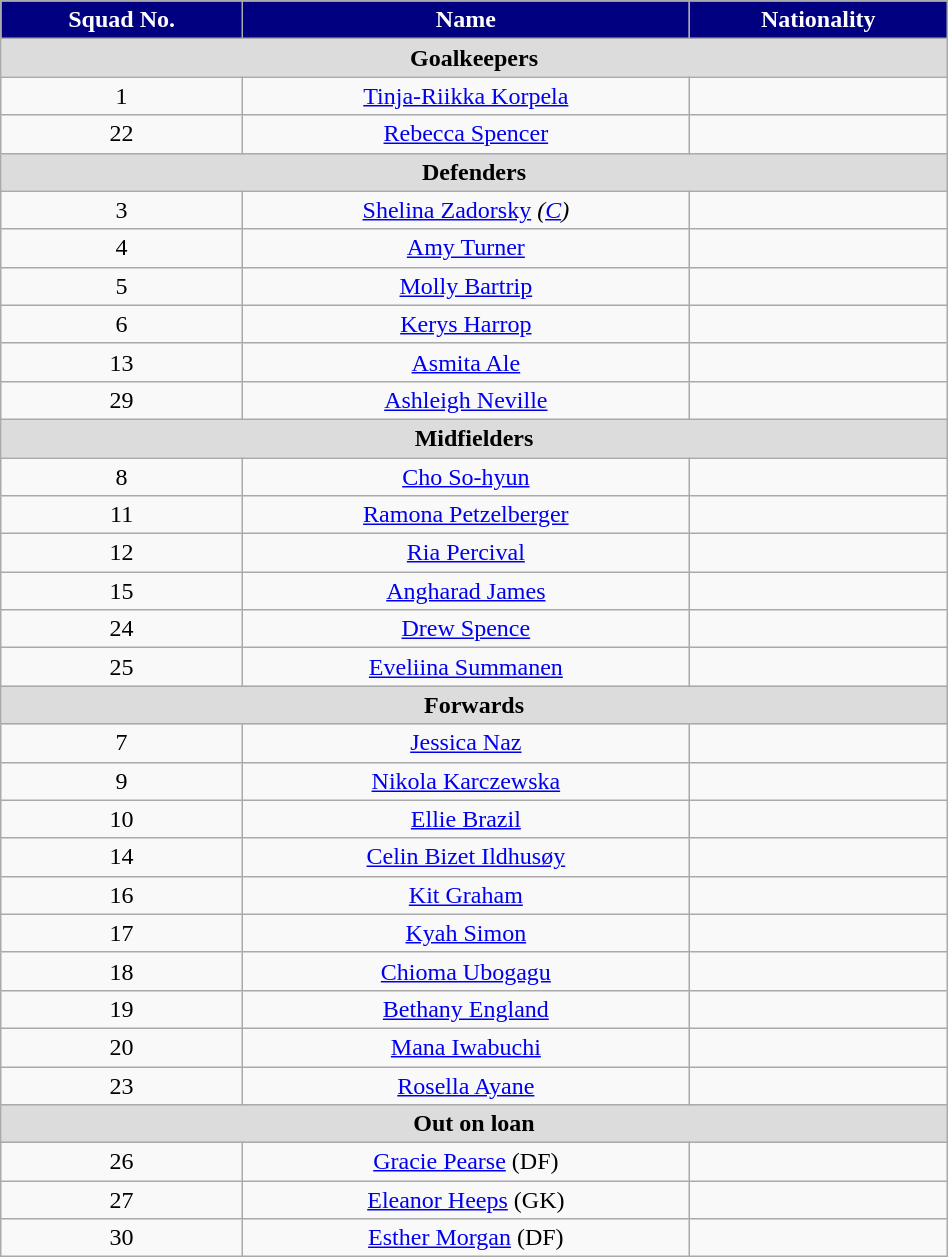<table class="wikitable" style="text-align:center;width:50%">
<tr>
<th style="background:#000080; color:white; text-align:center;">Squad No.</th>
<th style="background:#000080; color:white; text-align:center;">Name</th>
<th style="background:#000080; color:white; text-align:center;">Nationality</th>
</tr>
<tr>
<th colspan="3" style="background:#dcdcdc; text-align:center;">Goalkeepers</th>
</tr>
<tr>
<td>1</td>
<td><a href='#'>Tinja-Riikka Korpela</a></td>
<td></td>
</tr>
<tr>
<td>22</td>
<td><a href='#'>Rebecca Spencer</a></td>
<td></td>
</tr>
<tr>
<th colspan="3" style="background:#dcdcdc; text-align:center;">Defenders</th>
</tr>
<tr>
<td>3</td>
<td><a href='#'>Shelina Zadorsky</a> <em>(<a href='#'>C</a>)</em></td>
<td></td>
</tr>
<tr>
<td>4</td>
<td><a href='#'>Amy Turner</a></td>
<td></td>
</tr>
<tr>
<td>5</td>
<td><a href='#'>Molly Bartrip</a></td>
<td></td>
</tr>
<tr>
<td>6</td>
<td><a href='#'>Kerys Harrop</a></td>
<td></td>
</tr>
<tr>
<td>13</td>
<td><a href='#'>Asmita Ale</a></td>
<td></td>
</tr>
<tr>
<td>29</td>
<td><a href='#'>Ashleigh Neville</a></td>
<td></td>
</tr>
<tr>
<th colspan="3" style="background:#dcdcdc; text-align:center;">Midfielders</th>
</tr>
<tr>
<td>8</td>
<td><a href='#'>Cho So-hyun</a></td>
<td></td>
</tr>
<tr>
<td>11</td>
<td><a href='#'>Ramona Petzelberger</a></td>
<td></td>
</tr>
<tr>
<td>12</td>
<td><a href='#'>Ria Percival</a></td>
<td></td>
</tr>
<tr>
<td>15</td>
<td><a href='#'>Angharad James</a></td>
<td></td>
</tr>
<tr>
<td>24</td>
<td><a href='#'>Drew Spence</a></td>
<td></td>
</tr>
<tr>
<td>25</td>
<td><a href='#'>Eveliina Summanen</a></td>
<td></td>
</tr>
<tr>
<th colspan="3" style="background:#dcdcdc; text-align:center;">Forwards</th>
</tr>
<tr>
<td>7</td>
<td><a href='#'>Jessica Naz</a></td>
<td></td>
</tr>
<tr>
<td>9</td>
<td><a href='#'>Nikola Karczewska</a></td>
<td></td>
</tr>
<tr>
<td>10</td>
<td><a href='#'>Ellie Brazil</a></td>
<td></td>
</tr>
<tr>
<td>14</td>
<td><a href='#'>Celin Bizet Ildhusøy</a></td>
<td></td>
</tr>
<tr>
<td>16</td>
<td><a href='#'>Kit Graham</a></td>
<td></td>
</tr>
<tr>
<td>17</td>
<td><a href='#'>Kyah Simon</a></td>
<td></td>
</tr>
<tr>
<td>18</td>
<td><a href='#'>Chioma Ubogagu</a></td>
<td></td>
</tr>
<tr>
<td>19</td>
<td><a href='#'>Bethany England</a></td>
<td></td>
</tr>
<tr>
<td>20</td>
<td><a href='#'>Mana Iwabuchi</a></td>
<td></td>
</tr>
<tr>
<td>23</td>
<td><a href='#'>Rosella Ayane</a></td>
<td></td>
</tr>
<tr>
<th colspan="3" style="background:#dcdcdc; text-align:center;">Out on loan</th>
</tr>
<tr>
<td>26</td>
<td><a href='#'>Gracie Pearse</a> (DF)</td>
<td></td>
</tr>
<tr>
<td>27</td>
<td><a href='#'>Eleanor Heeps</a> (GK)</td>
<td></td>
</tr>
<tr>
<td>30</td>
<td><a href='#'>Esther Morgan</a> (DF)</td>
<td></td>
</tr>
</table>
